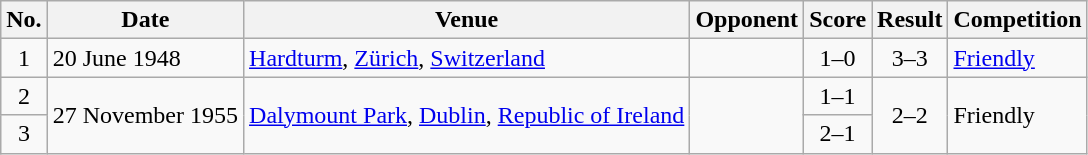<table class="wikitable sortable">
<tr>
<th scope="col">No.</th>
<th scope="col">Date</th>
<th scope="col">Venue</th>
<th scope="col">Opponent</th>
<th scope="col">Score</th>
<th scope="col">Result</th>
<th scope="col">Competition</th>
</tr>
<tr>
<td style="text-align:center">1</td>
<td>20 June 1948</td>
<td><a href='#'>Hardturm</a>, <a href='#'>Zürich</a>, <a href='#'>Switzerland</a></td>
<td></td>
<td style="text-align:center">1–0</td>
<td style="text-align:center">3–3</td>
<td><a href='#'>Friendly</a></td>
</tr>
<tr>
<td style="text-align:center">2</td>
<td rowspan="2">27 November 1955</td>
<td rowspan="2"><a href='#'>Dalymount Park</a>, <a href='#'>Dublin</a>, <a href='#'>Republic of Ireland</a></td>
<td rowspan="2"></td>
<td style="text-align:center">1–1</td>
<td rowspan="2" style="text-align:center">2–2</td>
<td rowspan="2">Friendly</td>
</tr>
<tr>
<td style="text-align:center">3</td>
<td style="text-align:center">2–1</td>
</tr>
</table>
